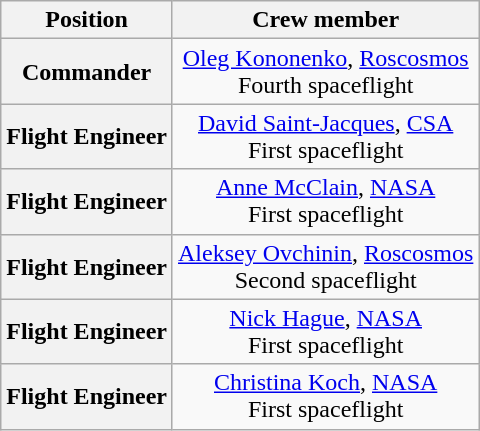<table class="wikitable">
<tr>
<th>Position</th>
<th>Crew member</th>
</tr>
<tr>
<th>Commander</th>
<td colspan=2 align=center> <a href='#'>Oleg Kononenko</a>, <a href='#'>Roscosmos</a><br>Fourth spaceflight</td>
</tr>
<tr>
<th>Flight Engineer</th>
<td colspan=2 align=center> <a href='#'>David Saint-Jacques</a>, <a href='#'>CSA</a><br>First spaceflight</td>
</tr>
<tr>
<th>Flight Engineer</th>
<td colspan=2 align=center> <a href='#'>Anne McClain</a>, <a href='#'>NASA</a><br>First spaceflight</td>
</tr>
<tr>
<th>Flight Engineer</th>
<td colspan=2 align=center> <a href='#'>Aleksey Ovchinin</a>, <a href='#'>Roscosmos</a><br>Second spaceflight</td>
</tr>
<tr>
<th>Flight Engineer</th>
<td colspan=2 align=center> <a href='#'>Nick Hague</a>, <a href='#'>NASA</a><br>First spaceflight</td>
</tr>
<tr>
<th>Flight Engineer</th>
<td colspan=2 align=center> <a href='#'>Christina Koch</a>, <a href='#'>NASA</a><br>First spaceflight</td>
</tr>
</table>
